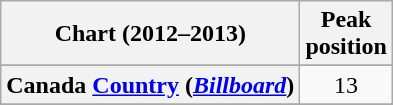<table class="wikitable sortable plainrowheaders" style="text-align:center;">
<tr>
<th>Chart (2012–2013)</th>
<th>Peak <br> position</th>
</tr>
<tr>
</tr>
<tr>
<th scope="row">Canada <a href='#'>Country</a> (<a href='#'><em>Billboard</em></a>)</th>
<td>13</td>
</tr>
<tr>
</tr>
</table>
